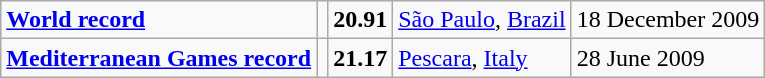<table class="wikitable">
<tr>
<td><strong><a href='#'>World record</a></strong></td>
<td></td>
<td><strong>20.91</strong></td>
<td><a href='#'>São Paulo</a>, <a href='#'>Brazil</a></td>
<td>18 December 2009</td>
</tr>
<tr>
<td><strong><a href='#'>Mediterranean Games record</a></strong></td>
<td></td>
<td><strong>21.17</strong></td>
<td><a href='#'>Pescara</a>, <a href='#'>Italy</a></td>
<td>28 June 2009</td>
</tr>
</table>
